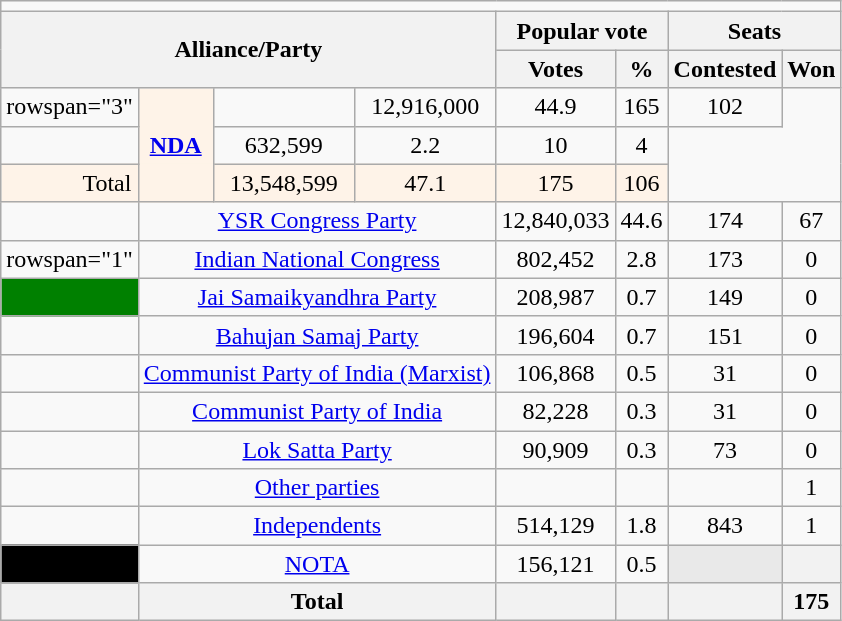<table class="wikitable sortable" style="text-align:center;">
<tr>
<td colspan="8"></td>
</tr>
<tr>
<th colspan="4" rowspan="2">Alliance/Party</th>
<th colspan="2">Popular vote</th>
<th colspan="2">Seats</th>
</tr>
<tr>
<th>Votes</th>
<th><strong> %</strong></th>
<th>Contested</th>
<th>Won</th>
</tr>
<tr>
<td>rowspan="3" </td>
<th rowspan="3" style="background:#fef3e8"><a href='#'>NDA</a></th>
<td></td>
<td>12,916,000</td>
<td>44.9</td>
<td style="text-align: center;">165</td>
<td>102</td>
</tr>
<tr>
<td></td>
<td>632,599</td>
<td>2.2</td>
<td style="text-align: center;">10</td>
<td>4</td>
</tr>
<tr>
<td colspan="2" style="background:#fef3e8">Total</td>
<td style="background:#fef3e8">13,548,599</td>
<td style="background:#fef3e8">47.1</td>
<td style="background:#fef3e8">175</td>
<td style="background:#fef3e8">106</td>
</tr>
<tr>
<td></td>
<td colspan="3"><a href='#'>YSR Congress Party</a></td>
<td>12,840,033</td>
<td>44.6</td>
<td style="text-align: center;">174</td>
<td>67</td>
</tr>
<tr>
<td>rowspan="1" </td>
<td colspan="3"><a href='#'>Indian National Congress</a></td>
<td>802,452</td>
<td>2.8</td>
<td>173</td>
<td>0</td>
</tr>
<tr>
<td bgcolor="green"></td>
<td colspan="3"><a href='#'>Jai Samaikyandhra Party</a></td>
<td>208,987</td>
<td>0.7</td>
<td>149</td>
<td>0</td>
</tr>
<tr>
<td></td>
<td colspan="3"><a href='#'>Bahujan Samaj Party</a></td>
<td>196,604</td>
<td>0.7</td>
<td>151</td>
<td>0</td>
</tr>
<tr>
<td></td>
<td colspan="3"><a href='#'>Communist Party of India (Marxist)</a></td>
<td>106,868</td>
<td>0.5</td>
<td>31</td>
<td>0</td>
</tr>
<tr>
<td></td>
<td colspan="3"><a href='#'>Communist Party of India</a></td>
<td>82,228</td>
<td>0.3</td>
<td>31</td>
<td>0</td>
</tr>
<tr>
<td></td>
<td colspan="3"><a href='#'>Lok Satta Party</a></td>
<td>90,909</td>
<td>0.3</td>
<td>73</td>
<td>0</td>
</tr>
<tr>
<td></td>
<td colspan="3"><a href='#'>Other parties</a></td>
<td></td>
<td></td>
<td></td>
<td>1</td>
</tr>
<tr>
<td></td>
<td colspan="3"><a href='#'>Independents</a></td>
<td>514,129</td>
<td>1.8</td>
<td style="text-align: center;">843</td>
<td>1</td>
</tr>
<tr>
<td bgcolor="Black"></td>
<td colspan="3"><a href='#'>NOTA</a></td>
<td>156,121</td>
<td>0.5</td>
<th colspan="1" style="background-color:#E9E9E9"></th>
<th></th>
</tr>
<tr>
<th></th>
<th colspan="3">Total</th>
<th></th>
<th></th>
<th></th>
<th>175</th>
</tr>
</table>
